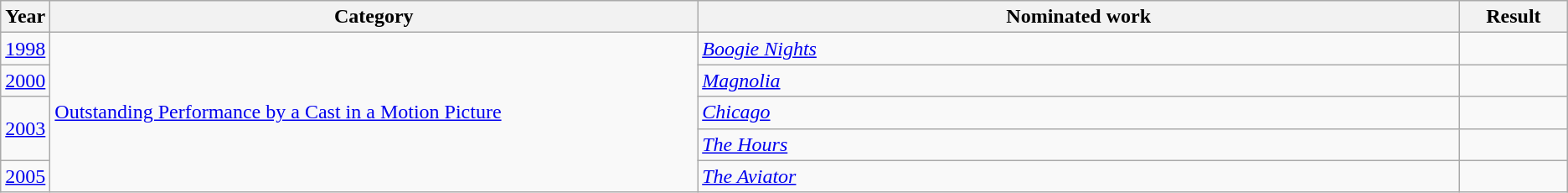<table class="wikitable sortable">
<tr>
<th scope="col" style="width:1em;">Year</th>
<th scope="col" style="width:33em;">Category</th>
<th scope="col" style="width:39em;">Nominated work</th>
<th scope="col" style="width:5em;">Result</th>
</tr>
<tr>
<td><a href='#'>1998</a></td>
<td rowspan="5"><a href='#'>Outstanding Performance by a Cast in a Motion Picture</a></td>
<td><em><a href='#'>Boogie Nights</a></em></td>
<td></td>
</tr>
<tr>
<td><a href='#'>2000</a></td>
<td><em><a href='#'>Magnolia</a></em></td>
<td></td>
</tr>
<tr>
<td rowspan="2"><a href='#'>2003</a></td>
<td><em><a href='#'>Chicago</a></em></td>
<td></td>
</tr>
<tr>
<td><em><a href='#'>The Hours</a></em></td>
<td></td>
</tr>
<tr>
<td><a href='#'>2005</a></td>
<td><em><a href='#'>The Aviator</a></em></td>
<td></td>
</tr>
</table>
